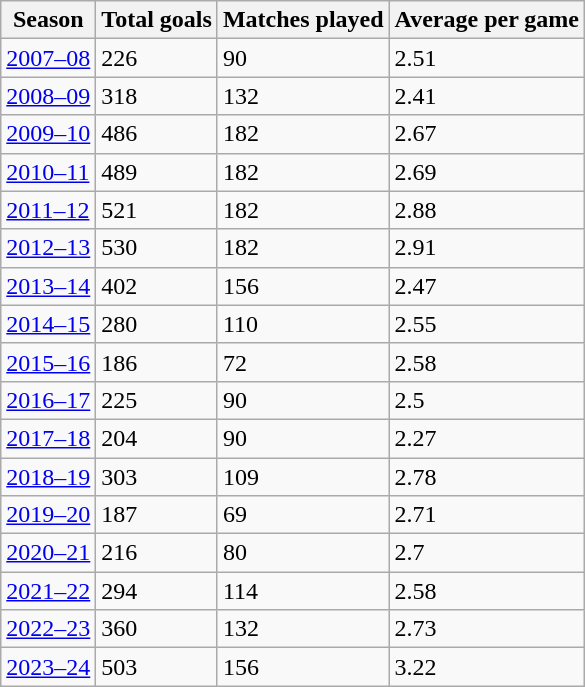<table class="wikitable sortable">
<tr>
<th>Season</th>
<th>Total goals</th>
<th>Matches played</th>
<th>Average per game</th>
</tr>
<tr>
<td><a href='#'>2007–08</a></td>
<td>226</td>
<td>90</td>
<td>2.51</td>
</tr>
<tr>
<td><a href='#'>2008–09</a></td>
<td>318</td>
<td>132</td>
<td>2.41</td>
</tr>
<tr>
<td><a href='#'>2009–10</a></td>
<td>486</td>
<td>182</td>
<td>2.67</td>
</tr>
<tr>
<td><a href='#'>2010–11</a></td>
<td>489</td>
<td>182</td>
<td>2.69</td>
</tr>
<tr>
<td><a href='#'>2011–12</a></td>
<td>521</td>
<td>182</td>
<td>2.88</td>
</tr>
<tr>
<td><a href='#'>2012–13</a></td>
<td>530</td>
<td>182</td>
<td>2.91</td>
</tr>
<tr>
<td><a href='#'>2013–14</a></td>
<td>402</td>
<td>156</td>
<td>2.47</td>
</tr>
<tr>
<td><a href='#'>2014–15</a></td>
<td>280</td>
<td>110</td>
<td>2.55</td>
</tr>
<tr>
<td><a href='#'>2015–16</a></td>
<td>186</td>
<td>72</td>
<td>2.58</td>
</tr>
<tr>
<td><a href='#'>2016–17</a></td>
<td>225</td>
<td>90</td>
<td>2.5</td>
</tr>
<tr>
<td><a href='#'>2017–18</a></td>
<td>204</td>
<td>90</td>
<td>2.27</td>
</tr>
<tr>
<td><a href='#'>2018–19</a></td>
<td>303</td>
<td>109</td>
<td>2.78</td>
</tr>
<tr>
<td><a href='#'>2019–20</a></td>
<td>187</td>
<td>69</td>
<td>2.71</td>
</tr>
<tr>
<td><a href='#'>2020–21</a></td>
<td>216</td>
<td>80</td>
<td>2.7</td>
</tr>
<tr>
<td><a href='#'>2021–22</a></td>
<td>294</td>
<td>114</td>
<td>2.58</td>
</tr>
<tr>
<td><a href='#'>2022–23</a></td>
<td>360</td>
<td>132</td>
<td>2.73</td>
</tr>
<tr>
<td><a href='#'>2023–24</a></td>
<td>503</td>
<td>156</td>
<td>3.22</td>
</tr>
</table>
